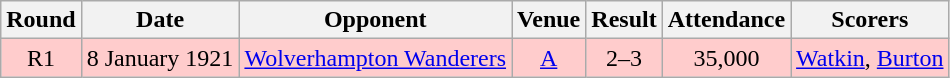<table class="wikitable" style="font-size:100%; text-align:center">
<tr>
<th>Round</th>
<th>Date</th>
<th>Opponent</th>
<th>Venue</th>
<th>Result</th>
<th>Attendance</th>
<th>Scorers</th>
</tr>
<tr style="background-color: #FFCCCC;">
<td>R1</td>
<td>8 January 1921</td>
<td><a href='#'>Wolverhampton Wanderers</a></td>
<td><a href='#'>A</a></td>
<td>2–3</td>
<td>35,000</td>
<td><a href='#'>Watkin</a>, <a href='#'>Burton</a></td>
</tr>
</table>
